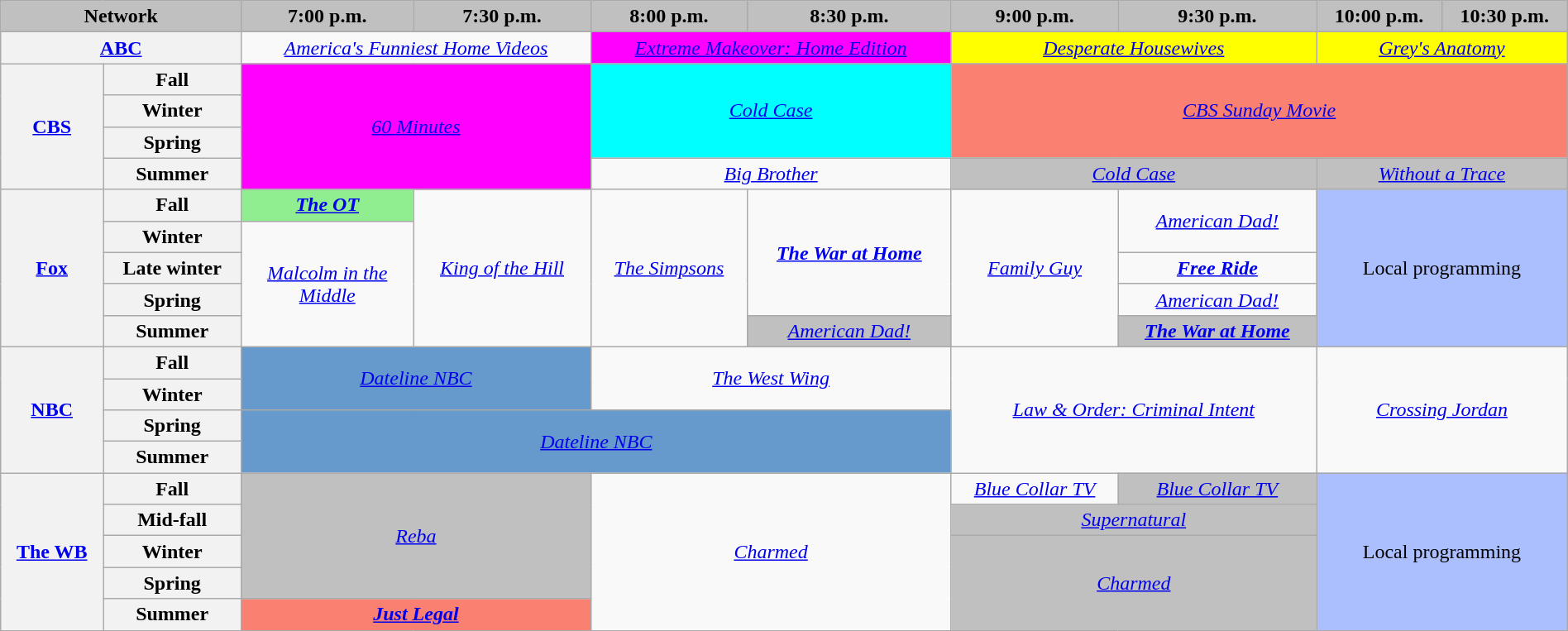<table class="wikitable" style="width:100%;margin-right:0;text-align:center">
<tr>
<th colspan="2" style="background-color:#C0C0C0;text-align:center">Network</th>
<th style="background-color:#C0C0C0;text-align:center">7:00 p.m.</th>
<th style="background-color:#C0C0C0;text-align:center">7:30 p.m.</th>
<th style="background-color:#C0C0C0;text-align:center">8:00 p.m.</th>
<th style="background-color:#C0C0C0;text-align:center">8:30 p.m.</th>
<th style="background-color:#C0C0C0;text-align:center">9:00 p.m.</th>
<th style="background-color:#C0C0C0;text-align:center">9:30 p.m.</th>
<th style="background-color:#C0C0C0;text-align:center">10:00 p.m.</th>
<th style="background-color:#C0C0C0;text-align:center">10:30 p.m.</th>
</tr>
<tr>
<th colspan="2"><a href='#'>ABC</a></th>
<td colspan="2"><em><a href='#'>America's Funniest Home Videos</a></em></td>
<td colspan="2" style="background:#FF00FF;"><em><a href='#'>Extreme Makeover: Home Edition</a></em> </td>
<td colspan="2" style="background:#FFFF00;"><em><a href='#'>Desperate Housewives</a></em> </td>
<td colspan="2" style="background:#FFFF00;"><em><a href='#'>Grey's Anatomy</a></em> </td>
</tr>
<tr>
<th rowspan="4"><a href='#'>CBS</a></th>
<th>Fall</th>
<td colspan="2" rowspan="4" style="background:#FF00FF;"><em><a href='#'>60 Minutes</a></em> </td>
<td colspan="2" rowspan="3" style="background:#00FFFF;"><em><a href='#'>Cold Case</a></em> </td>
<td colspan="4" rowspan="3" style="background:#FA8072;"><em><a href='#'>CBS Sunday Movie</a></em></td>
</tr>
<tr>
<th>Winter</th>
</tr>
<tr>
<th>Spring</th>
</tr>
<tr>
<th>Summer</th>
<td colspan="2"><em><a href='#'>Big Brother</a></em></td>
<td colspan="2" style="background:#C0C0C0;"><em><a href='#'>Cold Case</a></em> </td>
<td colspan="2" style="background:#C0C0C0;"><em><a href='#'>Without a Trace</a></em> </td>
</tr>
<tr>
<th rowspan="5"><a href='#'>Fox</a></th>
<th>Fall</th>
<td style="background:lightgreen;"><strong><em><a href='#'>The OT</a></em></strong></td>
<td rowspan="5"><em><a href='#'>King of the Hill</a></em></td>
<td rowspan="5"><em><a href='#'>The Simpsons</a></em></td>
<td rowspan="4"><strong><em><a href='#'>The War at Home</a></em></strong></td>
<td rowspan="5"><em><a href='#'>Family Guy</a></em></td>
<td rowspan="2"><em><a href='#'>American Dad!</a></em></td>
<td colspan="2" rowspan="5" style="background:#abbfff;">Local programming</td>
</tr>
<tr>
<th>Winter</th>
<td rowspan="4"><em><a href='#'>Malcolm in the<br>Middle</a></em></td>
</tr>
<tr>
<th>Late winter</th>
<td><strong><em><a href='#'>Free Ride</a></em></strong></td>
</tr>
<tr>
<th>Spring</th>
<td><em><a href='#'>American Dad!</a></em></td>
</tr>
<tr>
<th>Summer</th>
<td style="background:#C0C0C0;"><em><a href='#'>American Dad!</a></em> </td>
<td style="background:#C0C0C0;"><strong><em><a href='#'>The War at Home</a></em></strong> </td>
</tr>
<tr>
<th rowspan="4"><a href='#'>NBC</a></th>
<th>Fall</th>
<td colspan="2" rowspan="2" style="background:#6699CC;"><em><a href='#'>Dateline NBC</a></em></td>
<td colspan="2" rowspan="2"><em><a href='#'>The West Wing</a></em></td>
<td colspan="2" rowspan="4"><em><a href='#'>Law & Order: Criminal Intent</a></em></td>
<td colspan="2" rowspan="4"><em><a href='#'>Crossing Jordan</a></em></td>
</tr>
<tr>
<th>Winter</th>
</tr>
<tr>
<th>Spring</th>
<td colspan="4" rowspan="2" style="background:#6699CC;"><em><a href='#'>Dateline NBC</a></em></td>
</tr>
<tr>
<th>Summer</th>
</tr>
<tr>
<th rowspan="5"><a href='#'>The WB</a></th>
<th>Fall</th>
<td style="background:#C0C0C0;" colspan="2" rowspan="4"><em><a href='#'>Reba</a></em> </td>
<td colspan="2" rowspan="5"><em><a href='#'>Charmed</a></em></td>
<td><em><a href='#'>Blue Collar TV</a></em></td>
<td style="background:#C0C0C0;"><em><a href='#'>Blue Collar TV</a></em> </td>
<td style="background-color:#abbfff" colspan="2" rowspan="5">Local programming</td>
</tr>
<tr>
<th>Mid-fall</th>
<td colspan="2" style="background:#C0C0C0;"><em><a href='#'>Supernatural</a></em> </td>
</tr>
<tr>
<th>Winter</th>
<td colspan="2" rowspan="3" style="background:#C0C0C0;"><em><a href='#'>Charmed</a></em> </td>
</tr>
<tr>
<th>Spring</th>
</tr>
<tr>
<th>Summer</th>
<td colspan="2" style="background:#FA8072;"><strong><em><a href='#'>Just Legal</a></em></strong></td>
</tr>
</table>
